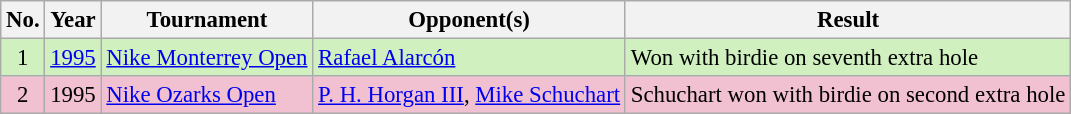<table class="wikitable" style="font-size:95%;">
<tr>
<th>No.</th>
<th>Year</th>
<th>Tournament</th>
<th>Opponent(s)</th>
<th>Result</th>
</tr>
<tr style="background:#D0F0C0;">
<td align=center>1</td>
<td align=center><a href='#'>1995</a></td>
<td><a href='#'>Nike Monterrey Open</a></td>
<td> <a href='#'>Rafael Alarcón</a></td>
<td>Won with birdie on seventh extra hole</td>
</tr>
<tr style="background:#F2C1D1;">
<td align=center>2</td>
<td align=center>1995</td>
<td><a href='#'>Nike Ozarks Open</a></td>
<td> <a href='#'>P. H. Horgan III</a>,  <a href='#'>Mike Schuchart</a></td>
<td>Schuchart won with birdie on second extra hole</td>
</tr>
</table>
